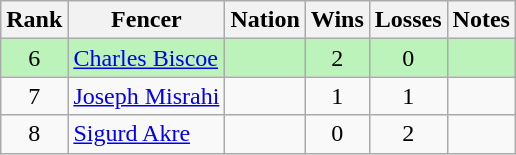<table class="wikitable sortable" style="text-align: center;">
<tr>
<th>Rank</th>
<th>Fencer</th>
<th>Nation</th>
<th>Wins</th>
<th>Losses</th>
<th>Notes</th>
</tr>
<tr bgcolor=bbf3bb>
<td>6</td>
<td align=left><a href='#'>Charles Biscoe</a></td>
<td align=left></td>
<td>2</td>
<td>0</td>
<td></td>
</tr>
<tr>
<td>7</td>
<td align=left><a href='#'>Joseph Misrahi</a></td>
<td align=left></td>
<td>1</td>
<td>1</td>
<td></td>
</tr>
<tr>
<td>8</td>
<td align=left><a href='#'>Sigurd Akre</a></td>
<td align=left></td>
<td>0</td>
<td>2</td>
<td></td>
</tr>
</table>
